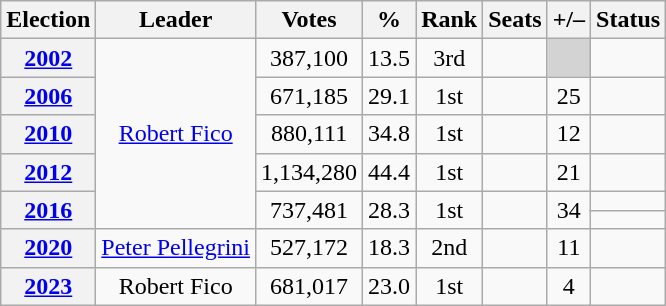<table class=wikitable style=text-align:center>
<tr>
<th>Election</th>
<th>Leader</th>
<th>Votes</th>
<th>%</th>
<th>Rank</th>
<th>Seats</th>
<th>+/–</th>
<th>Status</th>
</tr>
<tr>
<th><a href='#'>2002</a></th>
<td rowspan="6"><a href='#'>Robert Fico</a></td>
<td>387,100</td>
<td>13.5</td>
<td>3rd</td>
<td></td>
<td bgcolor="lightgrey"></td>
<td></td>
</tr>
<tr>
<th><a href='#'>2006</a></th>
<td>671,185</td>
<td>29.1</td>
<td>1st</td>
<td></td>
<td> 25</td>
<td></td>
</tr>
<tr>
<th><a href='#'>2010</a></th>
<td>880,111</td>
<td>34.8</td>
<td>1st</td>
<td></td>
<td> 12</td>
<td></td>
</tr>
<tr>
<th><a href='#'>2012</a></th>
<td>1,134,280</td>
<td>44.4</td>
<td>1st</td>
<td></td>
<td> 21</td>
<td></td>
</tr>
<tr>
<th rowspan="2"><a href='#'>2016</a></th>
<td rowspan="2">737,481</td>
<td rowspan="2">28.3</td>
<td rowspan="2">1st</td>
<td rowspan="2"></td>
<td rowspan="2"> 34</td>
<td></td>
</tr>
<tr>
<td></td>
</tr>
<tr>
<th><a href='#'>2020</a></th>
<td><a href='#'>Peter Pellegrini</a></td>
<td>527,172</td>
<td>18.3</td>
<td>2nd</td>
<td></td>
<td> 11</td>
<td></td>
</tr>
<tr>
<th><a href='#'>2023</a></th>
<td>Robert Fico</td>
<td>681,017</td>
<td>23.0</td>
<td>1st</td>
<td></td>
<td> 4</td>
<td></td>
</tr>
</table>
